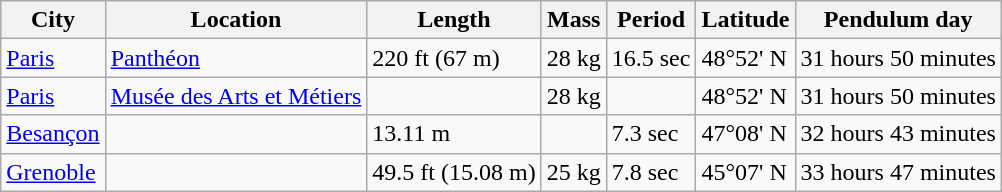<table class="wikitable">
<tr>
<th>City</th>
<th>Location</th>
<th>Length<br></th>
<th>Mass<br></th>
<th>Period <br></th>
<th>Latitude <br></th>
<th>Pendulum day <br></th>
</tr>
<tr>
<td><a href='#'>Paris</a></td>
<td><a href='#'>Panthéon</a></td>
<td>220 ft (67 m)</td>
<td>28 kg</td>
<td>16.5 sec</td>
<td>48°52' N</td>
<td>31 hours 50 minutes</td>
</tr>
<tr>
<td><a href='#'>Paris</a></td>
<td><a href='#'>Musée des Arts et Métiers</a></td>
<td></td>
<td>28 kg</td>
<td></td>
<td>48°52' N</td>
<td>31 hours 50 minutes</td>
</tr>
<tr>
<td><a href='#'>Besançon</a></td>
<td></td>
<td>13.11 m</td>
<td></td>
<td>7.3 sec</td>
<td>47°08' N</td>
<td>32 hours 43 minutes</td>
</tr>
<tr>
<td><a href='#'>Grenoble</a></td>
<td></td>
<td>49.5 ft (15.08 m)</td>
<td>25 kg</td>
<td>7.8 sec</td>
<td>45°07' N</td>
<td>33 hours 47 minutes</td>
</tr>
</table>
